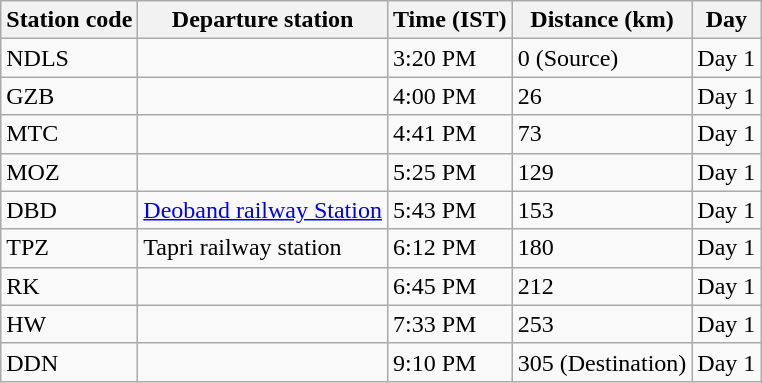<table class="wikitable">
<tr>
<th>Station code</th>
<th>Departure station</th>
<th>Time (IST)</th>
<th>Distance (km)</th>
<th>Day</th>
</tr>
<tr>
<td>NDLS</td>
<td></td>
<td>3:20 PM</td>
<td>0 (Source)</td>
<td>Day 1</td>
</tr>
<tr>
<td>GZB</td>
<td></td>
<td>4:00 PM</td>
<td>26</td>
<td>Day 1</td>
</tr>
<tr>
<td>MTC</td>
<td></td>
<td>4:41 PM</td>
<td>73</td>
<td>Day 1</td>
</tr>
<tr>
<td>MOZ</td>
<td></td>
<td>5:25 PM</td>
<td>129</td>
<td>Day 1</td>
</tr>
<tr>
<td>DBD</td>
<td><a href='#'>Deoband railway Station</a></td>
<td>5:43 PM</td>
<td>153</td>
<td>Day 1</td>
</tr>
<tr>
<td>TPZ</td>
<td>Tapri railway station</td>
<td>6:12 PM</td>
<td>180</td>
<td>Day 1</td>
</tr>
<tr>
<td>RK</td>
<td></td>
<td>6:45 PM</td>
<td>212</td>
<td>Day 1</td>
</tr>
<tr>
<td>HW</td>
<td></td>
<td>7:33 PM</td>
<td>253</td>
<td>Day 1</td>
</tr>
<tr>
<td>DDN</td>
<td></td>
<td>9:10 PM</td>
<td>305 (Destination)</td>
<td>Day 1</td>
</tr>
</table>
